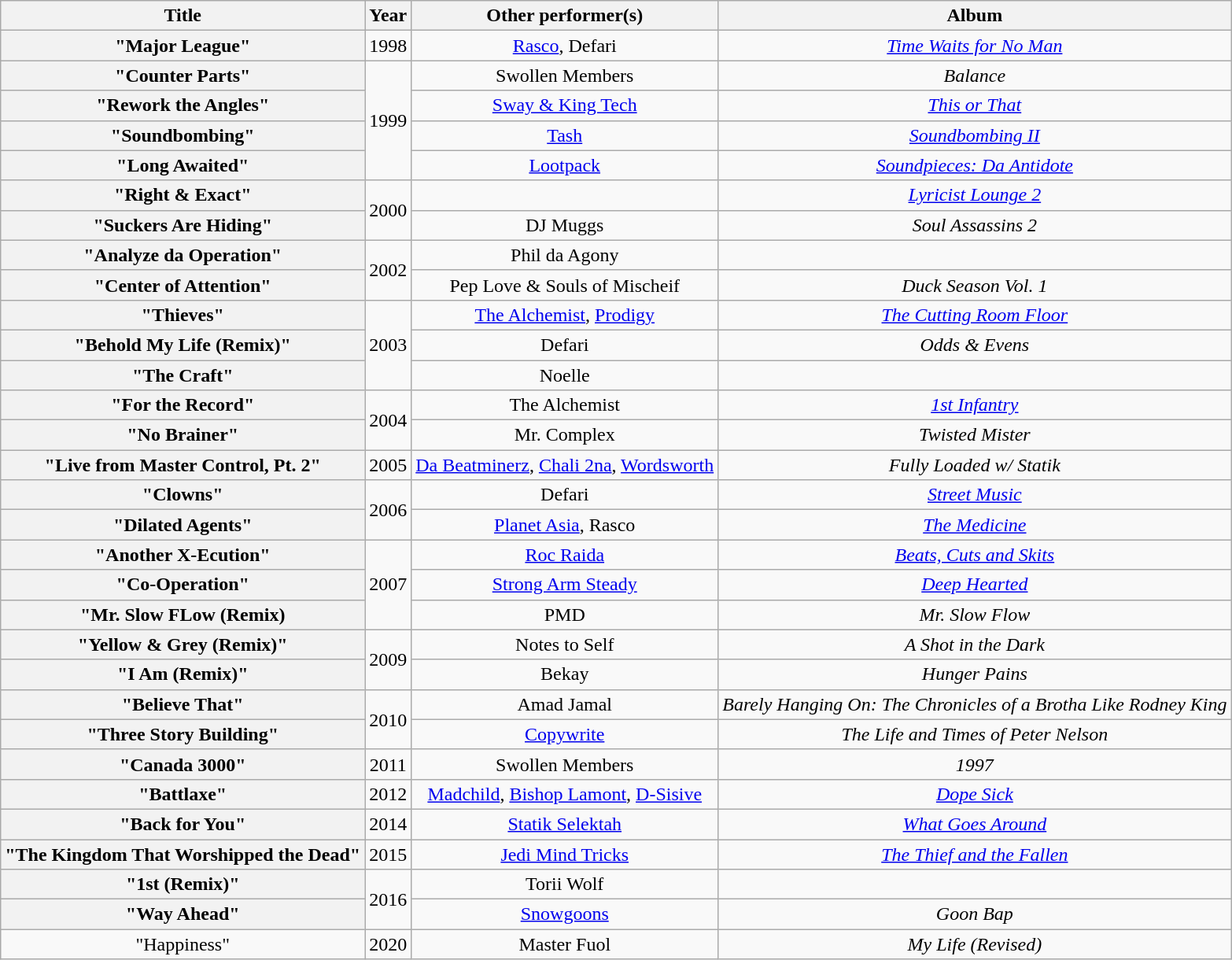<table class="wikitable plainrowheaders" style="text-align:center;">
<tr>
<th>Title</th>
<th>Year</th>
<th>Other performer(s)</th>
<th>Album</th>
</tr>
<tr>
<th scope="row">"Major League"</th>
<td rowspan="1">1998</td>
<td><a href='#'>Rasco</a>, Defari</td>
<td><em><a href='#'>Time Waits for No Man</a></em></td>
</tr>
<tr>
<th>"Counter Parts"</th>
<td rowspan="4">1999</td>
<td>Swollen Members</td>
<td><em>Balance</em></td>
</tr>
<tr>
<th scope="row">"Rework the Angles"</th>
<td><a href='#'>Sway & King Tech</a></td>
<td><em><a href='#'>This or That</a></em></td>
</tr>
<tr>
<th>"Soundbombing"</th>
<td><a href='#'>Tash</a></td>
<td><a href='#'><em>Soundbombing II</em></a></td>
</tr>
<tr>
<th scope="row">"Long Awaited"</th>
<td><a href='#'>Lootpack</a></td>
<td><em><a href='#'>Soundpieces: Da Antidote</a></em></td>
</tr>
<tr>
<th>"Right & Exact"</th>
<td rowspan="2">2000</td>
<td></td>
<td><em><a href='#'>Lyricist Lounge 2</a></em></td>
</tr>
<tr>
<th>"Suckers Are Hiding"</th>
<td>DJ Muggs</td>
<td><em>Soul Assassins 2</em></td>
</tr>
<tr>
<th>"Analyze da Operation"</th>
<td rowspan="2">2002</td>
<td>Phil da Agony</td>
<td></td>
</tr>
<tr>
<th>"Center of Attention"</th>
<td>Pep Love & Souls of Mischeif</td>
<td><em>Duck Season Vol. 1</em></td>
</tr>
<tr>
<th scope="row">"Thieves"</th>
<td rowspan="3">2003</td>
<td><a href='#'>The Alchemist</a>, <a href='#'>Prodigy</a></td>
<td><em><a href='#'>The Cutting Room Floor</a></em></td>
</tr>
<tr>
<th scope="row">"Behold My Life (Remix)"</th>
<td>Defari</td>
<td><em>Odds & Evens</em></td>
</tr>
<tr>
<th>"The Craft"</th>
<td>Noelle</td>
<td></td>
</tr>
<tr>
<th scope="row">"For the Record"</th>
<td rowspan="2">2004</td>
<td>The Alchemist</td>
<td><em><a href='#'>1st Infantry</a></em></td>
</tr>
<tr>
<th scope="row">"No Brainer"</th>
<td>Mr. Complex</td>
<td><em> Twisted Mister </em></td>
</tr>
<tr>
<th scope="row">"Live from Master Control, Pt. 2"</th>
<td rowspan="1">2005</td>
<td><a href='#'>Da Beatminerz</a>, <a href='#'>Chali 2na</a>, <a href='#'>Wordsworth</a></td>
<td><em>Fully Loaded w/ Statik</em></td>
</tr>
<tr>
<th scope="row">"Clowns"</th>
<td rowspan="2">2006</td>
<td>Defari</td>
<td><em><a href='#'>Street Music</a></em></td>
</tr>
<tr>
<th scope="row">"Dilated Agents"</th>
<td><a href='#'>Planet Asia</a>, Rasco</td>
<td><em><a href='#'>The Medicine</a></em></td>
</tr>
<tr>
<th scope="row">"Another X-Ecution"</th>
<td rowspan="3">2007</td>
<td><a href='#'>Roc Raida</a></td>
<td><em><a href='#'>Beats, Cuts and Skits</a></em></td>
</tr>
<tr>
<th scope="row">"Co-Operation"</th>
<td><a href='#'>Strong Arm Steady</a></td>
<td><em><a href='#'>Deep Hearted</a></em></td>
</tr>
<tr>
<th>"Mr. Slow FLow (Remix)</th>
<td>PMD</td>
<td><em>Mr. Slow Flow</em></td>
</tr>
<tr>
<th scope="row">"Yellow & Grey (Remix)"</th>
<td rowspan="2">2009</td>
<td>Notes to Self</td>
<td><em> A Shot in the Dark</em></td>
</tr>
<tr>
<th scope="row">"I Am (Remix)"</th>
<td>Bekay</td>
<td><em>Hunger Pains</em></td>
</tr>
<tr>
<th scope="row">"Believe That"</th>
<td rowspan="2">2010</td>
<td>Amad Jamal</td>
<td><em>Barely Hanging On: The Chronicles of a Brotha Like Rodney King</em></td>
</tr>
<tr>
<th scope="row">"Three Story Building"</th>
<td><a href='#'>Copywrite</a></td>
<td><em>The Life and Times of Peter Nelson</em></td>
</tr>
<tr>
<th>"Canada 3000"</th>
<td>2011</td>
<td>Swollen Members</td>
<td><em>1997</em></td>
</tr>
<tr>
<th scope="row">"Battlaxe"</th>
<td rowspan="1">2012</td>
<td><a href='#'>Madchild</a>, <a href='#'>Bishop Lamont</a>, <a href='#'>D-Sisive</a></td>
<td><em><a href='#'>Dope Sick</a></em></td>
</tr>
<tr>
<th scope="row">"Back for You"</th>
<td rowspan="1">2014</td>
<td><a href='#'>Statik Selektah</a></td>
<td><em><a href='#'>What Goes Around</a></em></td>
</tr>
<tr>
<th scope="row">"The Kingdom That Worshipped the Dead"</th>
<td rowspan="1">2015</td>
<td><a href='#'>Jedi Mind Tricks</a></td>
<td><em><a href='#'>The Thief and the Fallen</a></em></td>
</tr>
<tr>
<th scope="row">"1st (Remix)"</th>
<td rowspan="2">2016</td>
<td>Torii Wolf</td>
<td></td>
</tr>
<tr>
<th scope="row">"Way Ahead"</th>
<td><a href='#'>Snowgoons</a></td>
<td><em>Goon Bap</em></td>
</tr>
<tr>
<td>"Happiness"</td>
<td>2020</td>
<td>Master Fuol</td>
<td><em>My Life (Revised)</em></td>
</tr>
</table>
